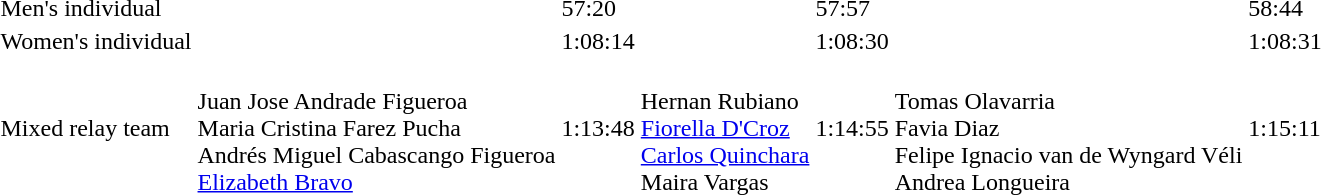<table>
<tr>
<td>Men's individual</td>
<td></td>
<td>57:20</td>
<td></td>
<td>57:57</td>
<td></td>
<td>58:44</td>
</tr>
<tr>
<td>Women's individual</td>
<td></td>
<td>1:08:14</td>
<td></td>
<td>1:08:30</td>
<td></td>
<td>1:08:31</td>
</tr>
<tr>
<td>Mixed relay team</td>
<td><br>Juan Jose Andrade Figueroa<br>Maria Cristina Farez Pucha<br>Andrés Miguel Cabascango Figueroa<br><a href='#'>Elizabeth Bravo</a></td>
<td>1:13:48</td>
<td><br>Hernan Rubiano<br><a href='#'>Fiorella D'Croz</a><br><a href='#'>Carlos Quinchara</a><br>Maira Vargas</td>
<td>1:14:55</td>
<td><br>Tomas Olavarria<br>Favia Diaz<br>Felipe Ignacio van de Wyngard Véli<br>Andrea Longueira</td>
<td>1:15:11</td>
</tr>
</table>
